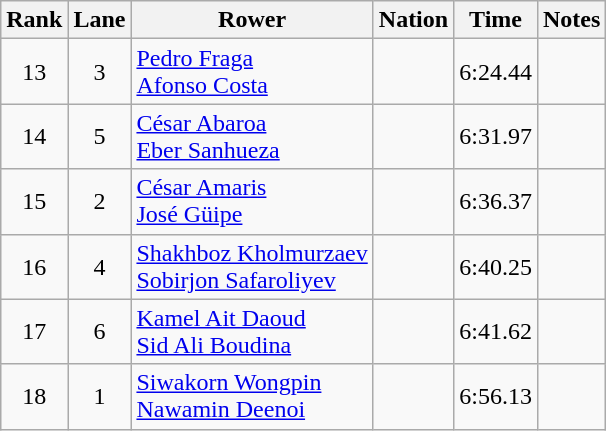<table class="wikitable sortable" style="text-align:center">
<tr>
<th>Rank</th>
<th>Lane</th>
<th>Rower</th>
<th>Nation</th>
<th>Time</th>
<th>Notes</th>
</tr>
<tr>
<td>13</td>
<td>3</td>
<td align=left><a href='#'>Pedro Fraga </a><br><a href='#'>Afonso Costa</a></td>
<td align=left></td>
<td>6:24.44</td>
<td></td>
</tr>
<tr>
<td>14</td>
<td>5</td>
<td align="left"><a href='#'>César Abaroa</a><br><a href='#'>Eber Sanhueza</a></td>
<td align="left"></td>
<td>6:31.97</td>
<td></td>
</tr>
<tr>
<td>15</td>
<td>2</td>
<td align=left><a href='#'>César Amaris</a><br><a href='#'>José Güipe</a></td>
<td align=left></td>
<td>6:36.37</td>
<td></td>
</tr>
<tr>
<td>16</td>
<td>4</td>
<td align=left><a href='#'>Shakhboz Kholmurzaev</a><br><a href='#'>Sobirjon Safaroliyev</a></td>
<td align=left></td>
<td>6:40.25</td>
<td></td>
</tr>
<tr>
<td>17</td>
<td>6</td>
<td align="left"><a href='#'>Kamel Ait Daoud</a><br><a href='#'>Sid Ali Boudina</a></td>
<td align="left"></td>
<td>6:41.62</td>
<td></td>
</tr>
<tr>
<td>18</td>
<td>1</td>
<td align=left><a href='#'>Siwakorn Wongpin</a><br><a href='#'>Nawamin Deenoi</a></td>
<td align=left></td>
<td>6:56.13</td>
<td></td>
</tr>
</table>
